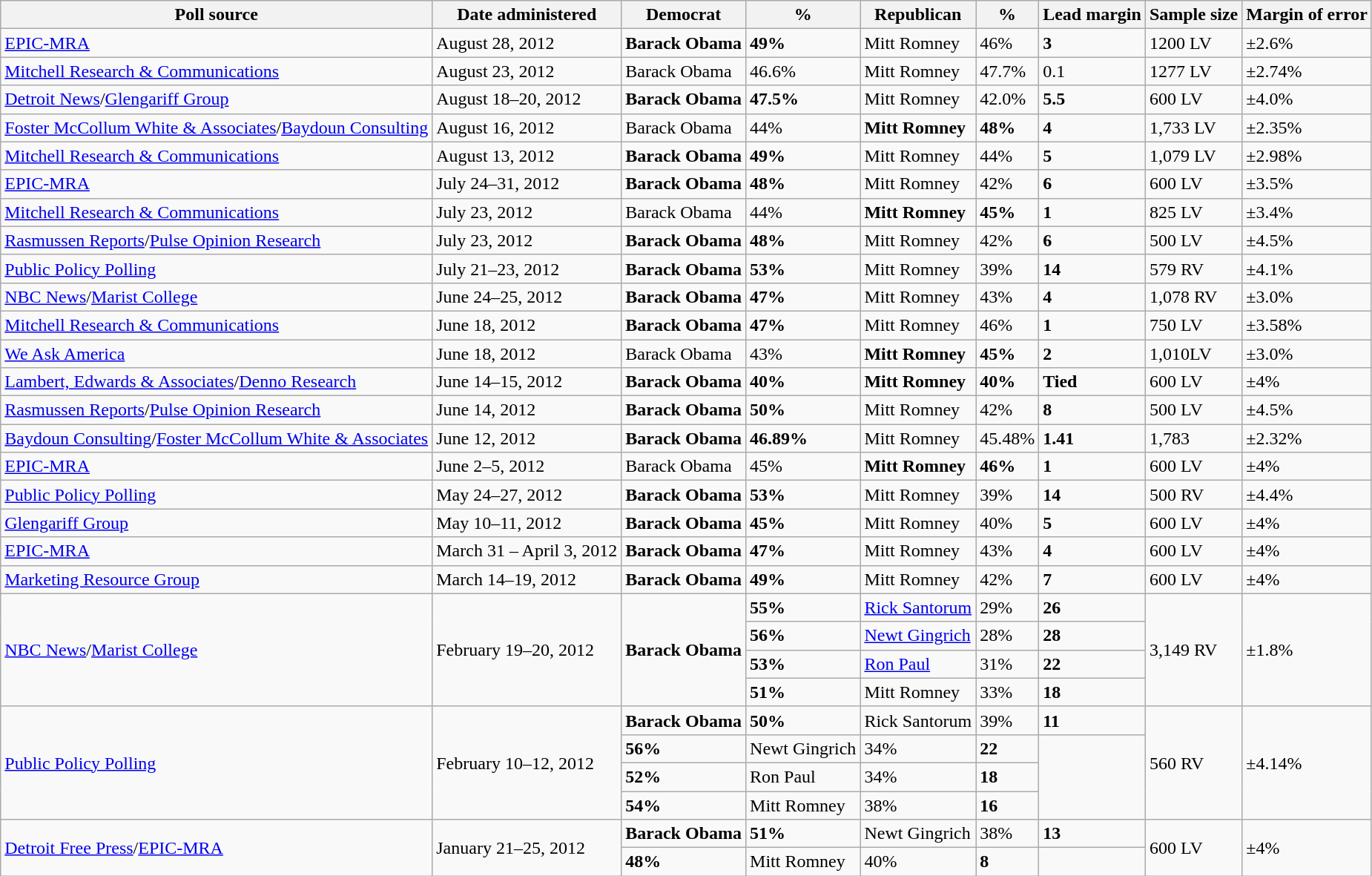<table class="wikitable">
<tr valign=bottom>
<th>Poll source</th>
<th>Date administered</th>
<th>Democrat</th>
<th>%</th>
<th>Republican</th>
<th>%</th>
<th>Lead margin</th>
<th>Sample size</th>
<th>Margin of error</th>
</tr>
<tr>
<td><a href='#'>EPIC-MRA</a></td>
<td>August 28, 2012</td>
<td><strong>Barack Obama</strong></td>
<td><strong>49%</strong></td>
<td>Mitt Romney</td>
<td>46%</td>
<td><strong>3</strong></td>
<td>1200 LV</td>
<td>±2.6%</td>
</tr>
<tr>
<td><a href='#'>Mitchell Research & Communications</a></td>
<td>August 23, 2012</td>
<td>Barack Obama</td>
<td>46.6%</td>
<td>Mitt Romney</td>
<td>47.7%</td>
<td>0.1</td>
<td>1277 LV</td>
<td>±2.74%</td>
</tr>
<tr>
<td><a href='#'>Detroit News</a>/<a href='#'>Glengariff Group</a></td>
<td>August 18–20, 2012</td>
<td><strong>Barack Obama</strong></td>
<td><strong>47.5%</strong></td>
<td>Mitt Romney</td>
<td>42.0%</td>
<td><strong>5.5</strong></td>
<td>600 LV</td>
<td>±4.0%</td>
</tr>
<tr>
<td><a href='#'>Foster McCollum White & Associates</a>/<a href='#'>Baydoun Consulting</a></td>
<td>August 16, 2012</td>
<td>Barack Obama</td>
<td>44%</td>
<td><strong>Mitt Romney</strong></td>
<td><strong>48%</strong></td>
<td><strong>4</strong></td>
<td>1,733 LV</td>
<td>±2.35%</td>
</tr>
<tr>
<td><a href='#'>Mitchell Research & Communications</a></td>
<td>August 13, 2012</td>
<td><strong>Barack Obama</strong></td>
<td><strong>49%</strong></td>
<td>Mitt Romney</td>
<td>44%</td>
<td><strong>5</strong></td>
<td>1,079 LV</td>
<td>±2.98%</td>
</tr>
<tr>
<td><a href='#'>EPIC-MRA</a></td>
<td>July 24–31, 2012</td>
<td><strong>Barack Obama</strong></td>
<td><strong>48%</strong></td>
<td>Mitt Romney</td>
<td>42%</td>
<td><strong>6</strong></td>
<td>600 LV</td>
<td>±3.5%</td>
</tr>
<tr>
<td><a href='#'>Mitchell Research & Communications</a></td>
<td>July 23, 2012</td>
<td>Barack Obama</td>
<td>44%</td>
<td><strong>Mitt Romney</strong></td>
<td><strong>45%</strong></td>
<td><strong>1</strong></td>
<td>825 LV</td>
<td>±3.4%</td>
</tr>
<tr>
<td><a href='#'>Rasmussen Reports</a>/<a href='#'>Pulse Opinion Research</a></td>
<td>July 23, 2012</td>
<td><strong>Barack Obama</strong></td>
<td><strong>48%</strong></td>
<td>Mitt Romney</td>
<td>42%</td>
<td><strong>6</strong></td>
<td>500 LV</td>
<td>±4.5%</td>
</tr>
<tr>
<td><a href='#'>Public Policy Polling</a></td>
<td>July 21–23, 2012</td>
<td><strong>Barack Obama</strong></td>
<td><strong>53%</strong></td>
<td>Mitt Romney</td>
<td>39%</td>
<td><strong>14</strong></td>
<td>579 RV</td>
<td>±4.1%</td>
</tr>
<tr>
<td><a href='#'>NBC News</a>/<a href='#'>Marist College</a></td>
<td>June 24–25, 2012</td>
<td><strong>Barack Obama</strong></td>
<td><strong>47%</strong></td>
<td>Mitt Romney</td>
<td>43%</td>
<td><strong>4</strong></td>
<td>1,078 RV</td>
<td>±3.0%</td>
</tr>
<tr>
<td><a href='#'>Mitchell Research & Communications</a></td>
<td>June 18, 2012</td>
<td><strong>Barack Obama</strong></td>
<td><strong>47%</strong></td>
<td>Mitt Romney</td>
<td>46%</td>
<td><strong>1</strong></td>
<td>750 LV</td>
<td>±3.58%</td>
</tr>
<tr>
<td><a href='#'>We Ask America</a></td>
<td>June 18, 2012</td>
<td>Barack Obama</td>
<td>43%</td>
<td><strong>Mitt Romney</strong></td>
<td><strong>45%</strong></td>
<td><strong>2</strong></td>
<td>1,010LV</td>
<td>±3.0%</td>
</tr>
<tr>
<td><a href='#'>Lambert, Edwards & Associates</a>/<a href='#'>Denno Research</a></td>
<td>June 14–15, 2012</td>
<td><strong>Barack Obama</strong></td>
<td><strong>40%</strong></td>
<td><strong>Mitt Romney</strong></td>
<td><strong>40%</strong></td>
<td><strong>Tied</strong></td>
<td>600 LV</td>
<td>±4%</td>
</tr>
<tr>
<td><a href='#'>Rasmussen Reports</a>/<a href='#'>Pulse Opinion Research</a></td>
<td>June 14, 2012</td>
<td><strong>Barack Obama</strong></td>
<td><strong>50%</strong></td>
<td>Mitt Romney</td>
<td>42%</td>
<td><strong>8</strong></td>
<td>500 LV</td>
<td>±4.5%</td>
</tr>
<tr>
<td><a href='#'>Baydoun Consulting</a>/<a href='#'>Foster McCollum White & Associates</a></td>
<td>June 12, 2012</td>
<td><strong>Barack Obama</strong></td>
<td><strong>46.89%</strong></td>
<td>Mitt Romney</td>
<td>45.48%</td>
<td><strong>1.41</strong></td>
<td>1,783</td>
<td>±2.32%</td>
</tr>
<tr>
<td><a href='#'>EPIC-MRA</a></td>
<td>June 2–5, 2012</td>
<td>Barack Obama</td>
<td>45%</td>
<td><strong>Mitt Romney</strong></td>
<td><strong>46%</strong></td>
<td><strong>1</strong></td>
<td>600 LV</td>
<td>±4%</td>
</tr>
<tr>
<td><a href='#'>Public Policy Polling</a></td>
<td>May 24–27, 2012</td>
<td><strong>Barack Obama</strong></td>
<td><strong>53%</strong></td>
<td>Mitt Romney</td>
<td>39%</td>
<td><strong>14</strong></td>
<td>500 RV</td>
<td>±4.4%</td>
</tr>
<tr>
<td><a href='#'>Glengariff Group</a></td>
<td>May 10–11, 2012</td>
<td><strong>Barack Obama</strong></td>
<td><strong>45%</strong></td>
<td>Mitt Romney</td>
<td>40%</td>
<td><strong>5</strong></td>
<td>600 LV</td>
<td>±4%</td>
</tr>
<tr>
<td><a href='#'>EPIC-MRA</a></td>
<td>March 31 – April 3, 2012</td>
<td><strong>Barack Obama</strong></td>
<td><strong>47%</strong></td>
<td>Mitt Romney</td>
<td>43%</td>
<td><strong>4</strong></td>
<td>600 LV</td>
<td>±4%</td>
</tr>
<tr>
<td><a href='#'>Marketing Resource Group</a></td>
<td>March 14–19, 2012</td>
<td><strong>Barack Obama</strong></td>
<td><strong>49%</strong></td>
<td>Mitt Romney</td>
<td>42%</td>
<td><strong>7</strong></td>
<td>600 LV</td>
<td>±4%</td>
</tr>
<tr>
<td rowspan="4"><a href='#'>NBC News</a>/<a href='#'>Marist College</a></td>
<td rowspan="4">February 19–20, 2012</td>
<td rowspan="4" ><strong>Barack Obama</strong></td>
<td><strong>55%</strong></td>
<td><a href='#'>Rick Santorum</a></td>
<td>29%</td>
<td><strong>26</strong></td>
<td rowspan="4">3,149 RV</td>
<td rowspan="4">±1.8%</td>
</tr>
<tr>
<td><strong>56%</strong></td>
<td><a href='#'>Newt Gingrich</a></td>
<td>28%</td>
<td><strong>28</strong></td>
</tr>
<tr>
<td><strong>53%</strong></td>
<td><a href='#'>Ron Paul</a></td>
<td>31%</td>
<td><strong>22</strong></td>
</tr>
<tr>
<td><strong>51%</strong></td>
<td>Mitt Romney</td>
<td>33%</td>
<td><strong>18</strong></td>
</tr>
<tr>
<td rowspan=4><a href='#'>Public Policy Polling</a></td>
<td rowspan=4>February 10–12, 2012</td>
<td><strong>Barack Obama</strong></td>
<td><strong>50%</strong></td>
<td>Rick Santorum</td>
<td>39%</td>
<td><strong>11</strong></td>
<td rowspan=4>560 RV</td>
<td rowspan=4>±4.14%</td>
</tr>
<tr>
<td><strong>56%</strong></td>
<td>Newt Gingrich</td>
<td>34%</td>
<td><strong>22</strong></td>
</tr>
<tr>
<td><strong>52%</strong></td>
<td>Ron Paul</td>
<td>34%</td>
<td><strong>18</strong></td>
</tr>
<tr>
<td><strong>54%</strong></td>
<td>Mitt Romney</td>
<td>38%</td>
<td><strong>16</strong></td>
</tr>
<tr>
<td rowspan=2><a href='#'>Detroit Free Press</a>/<a href='#'>EPIC-MRA</a></td>
<td rowspan=2>January 21–25, 2012</td>
<td><strong>Barack Obama</strong></td>
<td><strong>51%</strong></td>
<td>Newt Gingrich</td>
<td>38%</td>
<td><strong>13</strong></td>
<td rowspan=2>600 LV</td>
<td rowspan=2>±4%</td>
</tr>
<tr>
<td><strong>48%</strong></td>
<td>Mitt Romney</td>
<td>40%</td>
<td><strong>8</strong></td>
</tr>
</table>
